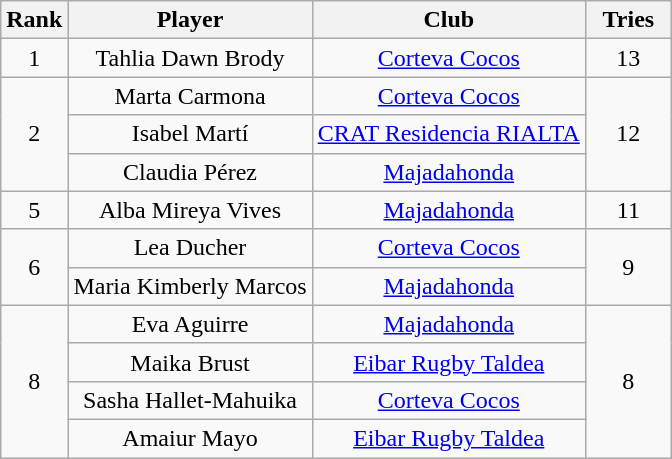<table class="wikitable" style="text-align:center">
<tr>
<th>Rank</th>
<th>Player</th>
<th>Club</th>
<th style="width:50px;">Tries</th>
</tr>
<tr>
<td>1</td>
<td> Tahlia Dawn Brody</td>
<td><a href='#'>Corteva Cocos</a></td>
<td>13</td>
</tr>
<tr>
<td rowspan=3>2</td>
<td> Marta Carmona</td>
<td><a href='#'>Corteva Cocos</a></td>
<td rowspan=3>12</td>
</tr>
<tr>
<td> Isabel Martí</td>
<td><a href='#'>CRAT Residencia RIALTA</a></td>
</tr>
<tr>
<td> Claudia Pérez</td>
<td><a href='#'>Majadahonda</a></td>
</tr>
<tr>
<td>5</td>
<td> Alba Mireya Vives</td>
<td><a href='#'>Majadahonda</a></td>
<td>11</td>
</tr>
<tr>
<td rowspan=2>6</td>
<td> Lea Ducher</td>
<td><a href='#'>Corteva Cocos</a></td>
<td rowspan=2>9</td>
</tr>
<tr>
<td> Maria Kimberly Marcos</td>
<td><a href='#'>Majadahonda</a></td>
</tr>
<tr>
<td rowspan=4>8</td>
<td> Eva Aguirre</td>
<td><a href='#'>Majadahonda</a></td>
<td rowspan=4>8</td>
</tr>
<tr>
<td> Maika Brust</td>
<td><a href='#'>Eibar Rugby Taldea</a></td>
</tr>
<tr>
<td> Sasha Hallet-Mahuika</td>
<td><a href='#'>Corteva Cocos</a></td>
</tr>
<tr>
<td> Amaiur Mayo</td>
<td><a href='#'>Eibar Rugby Taldea</a></td>
</tr>
</table>
